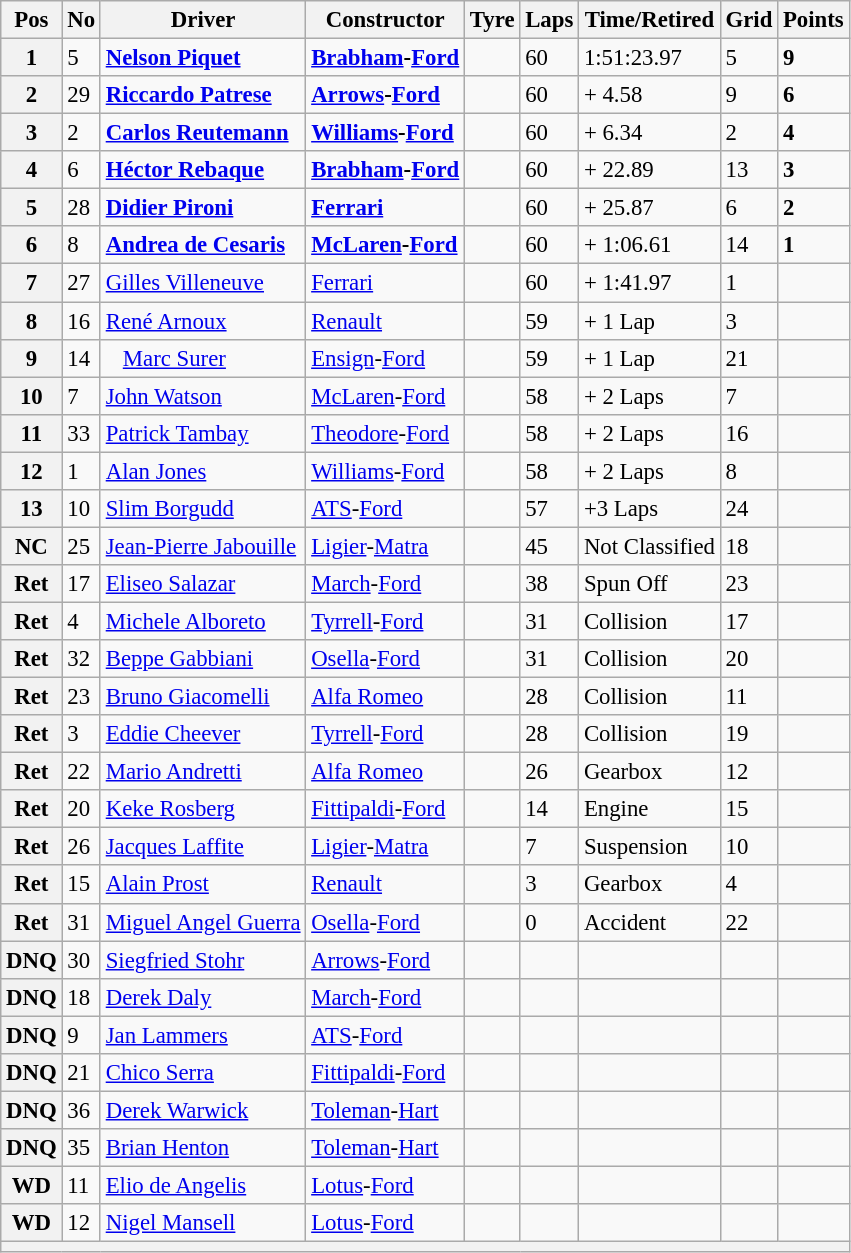<table class="wikitable" style="font-size: 95%;">
<tr>
<th>Pos</th>
<th>No</th>
<th>Driver</th>
<th>Constructor</th>
<th>Tyre</th>
<th>Laps</th>
<th>Time/Retired</th>
<th>Grid</th>
<th>Points</th>
</tr>
<tr>
<th>1</th>
<td>5</td>
<td> <strong><a href='#'>Nelson Piquet</a></strong></td>
<td><strong><a href='#'>Brabham</a>-<a href='#'>Ford</a></strong></td>
<td></td>
<td>60</td>
<td>1:51:23.97</td>
<td>5</td>
<td><strong>9</strong></td>
</tr>
<tr>
<th>2</th>
<td>29</td>
<td> <strong><a href='#'>Riccardo Patrese</a></strong></td>
<td><strong><a href='#'>Arrows</a>-<a href='#'>Ford</a></strong></td>
<td></td>
<td>60</td>
<td>+ 4.58</td>
<td>9</td>
<td><strong>6</strong></td>
</tr>
<tr>
<th>3</th>
<td>2</td>
<td> <strong><a href='#'>Carlos Reutemann</a></strong></td>
<td><strong><a href='#'>Williams</a>-<a href='#'>Ford</a></strong></td>
<td></td>
<td>60</td>
<td>+ 6.34</td>
<td>2</td>
<td><strong>4</strong></td>
</tr>
<tr>
<th>4</th>
<td>6</td>
<td> <strong><a href='#'>Héctor Rebaque</a></strong></td>
<td><strong><a href='#'>Brabham</a>-<a href='#'>Ford</a></strong></td>
<td></td>
<td>60</td>
<td>+ 22.89</td>
<td>13</td>
<td><strong>3</strong></td>
</tr>
<tr>
<th>5</th>
<td>28</td>
<td> <strong><a href='#'>Didier Pironi</a></strong></td>
<td><strong><a href='#'>Ferrari</a></strong></td>
<td></td>
<td>60</td>
<td>+ 25.87</td>
<td>6</td>
<td><strong>2</strong></td>
</tr>
<tr>
<th>6</th>
<td>8</td>
<td> <strong><a href='#'>Andrea de Cesaris</a></strong></td>
<td><strong><a href='#'>McLaren</a>-<a href='#'>Ford</a></strong></td>
<td></td>
<td>60</td>
<td>+ 1:06.61</td>
<td>14</td>
<td><strong>1</strong></td>
</tr>
<tr>
<th>7</th>
<td>27</td>
<td> <a href='#'>Gilles Villeneuve</a></td>
<td><a href='#'>Ferrari</a></td>
<td></td>
<td>60</td>
<td>+ 1:41.97</td>
<td>1</td>
<td> </td>
</tr>
<tr>
<th>8</th>
<td>16</td>
<td> <a href='#'>René Arnoux</a></td>
<td><a href='#'>Renault</a></td>
<td></td>
<td>59</td>
<td>+ 1 Lap</td>
<td>3</td>
<td> </td>
</tr>
<tr>
<th>9</th>
<td>14</td>
<td>   <a href='#'>Marc Surer</a></td>
<td><a href='#'>Ensign</a>-<a href='#'>Ford</a></td>
<td></td>
<td>59</td>
<td>+ 1 Lap</td>
<td>21</td>
<td> </td>
</tr>
<tr>
<th>10</th>
<td>7</td>
<td> <a href='#'>John Watson</a></td>
<td><a href='#'>McLaren</a>-<a href='#'>Ford</a></td>
<td></td>
<td>58</td>
<td>+ 2 Laps</td>
<td>7</td>
<td> </td>
</tr>
<tr>
<th>11</th>
<td>33</td>
<td> <a href='#'>Patrick Tambay</a></td>
<td><a href='#'>Theodore</a>-<a href='#'>Ford</a></td>
<td></td>
<td>58</td>
<td>+ 2 Laps</td>
<td>16</td>
<td> </td>
</tr>
<tr>
<th>12</th>
<td>1</td>
<td> <a href='#'>Alan Jones</a></td>
<td><a href='#'>Williams</a>-<a href='#'>Ford</a></td>
<td></td>
<td>58</td>
<td>+ 2 Laps</td>
<td>8</td>
<td> </td>
</tr>
<tr>
<th>13</th>
<td>10</td>
<td> <a href='#'>Slim Borgudd</a></td>
<td><a href='#'>ATS</a>-<a href='#'>Ford</a></td>
<td></td>
<td>57</td>
<td>+3 Laps</td>
<td>24</td>
<td> </td>
</tr>
<tr>
<th>NC</th>
<td>25</td>
<td> <a href='#'>Jean-Pierre Jabouille</a></td>
<td><a href='#'>Ligier</a>-<a href='#'>Matra</a></td>
<td></td>
<td>45</td>
<td>Not Classified</td>
<td>18</td>
<td> </td>
</tr>
<tr>
<th>Ret</th>
<td>17</td>
<td> <a href='#'>Eliseo Salazar</a></td>
<td><a href='#'>March</a>-<a href='#'>Ford</a></td>
<td></td>
<td>38</td>
<td>Spun Off</td>
<td>23</td>
<td> </td>
</tr>
<tr>
<th>Ret</th>
<td>4</td>
<td> <a href='#'>Michele Alboreto</a></td>
<td><a href='#'>Tyrrell</a>-<a href='#'>Ford</a></td>
<td></td>
<td>31</td>
<td>Collision</td>
<td>17</td>
<td> </td>
</tr>
<tr>
<th>Ret</th>
<td>32</td>
<td> <a href='#'>Beppe Gabbiani</a></td>
<td><a href='#'>Osella</a>-<a href='#'>Ford</a></td>
<td></td>
<td>31</td>
<td>Collision</td>
<td>20</td>
<td> </td>
</tr>
<tr>
<th>Ret</th>
<td>23</td>
<td> <a href='#'>Bruno Giacomelli</a></td>
<td><a href='#'>Alfa Romeo</a></td>
<td></td>
<td>28</td>
<td>Collision</td>
<td>11</td>
<td> </td>
</tr>
<tr>
<th>Ret</th>
<td>3</td>
<td> <a href='#'>Eddie Cheever</a></td>
<td><a href='#'>Tyrrell</a>-<a href='#'>Ford</a></td>
<td></td>
<td>28</td>
<td>Collision</td>
<td>19</td>
<td> </td>
</tr>
<tr>
<th>Ret</th>
<td>22</td>
<td> <a href='#'>Mario Andretti</a></td>
<td><a href='#'>Alfa Romeo</a></td>
<td></td>
<td>26</td>
<td>Gearbox</td>
<td>12</td>
<td> </td>
</tr>
<tr>
<th>Ret</th>
<td>20</td>
<td> <a href='#'>Keke Rosberg</a></td>
<td><a href='#'>Fittipaldi</a>-<a href='#'>Ford</a></td>
<td></td>
<td>14</td>
<td>Engine</td>
<td>15</td>
<td> </td>
</tr>
<tr>
<th>Ret</th>
<td>26</td>
<td> <a href='#'>Jacques Laffite</a></td>
<td><a href='#'>Ligier</a>-<a href='#'>Matra</a></td>
<td></td>
<td>7</td>
<td>Suspension</td>
<td>10</td>
<td> </td>
</tr>
<tr>
<th>Ret</th>
<td>15</td>
<td> <a href='#'>Alain Prost</a></td>
<td><a href='#'>Renault</a></td>
<td></td>
<td>3</td>
<td>Gearbox</td>
<td>4</td>
<td> </td>
</tr>
<tr>
<th>Ret</th>
<td>31</td>
<td> <a href='#'>Miguel Angel Guerra</a></td>
<td><a href='#'>Osella</a>-<a href='#'>Ford</a></td>
<td></td>
<td>0</td>
<td>Accident</td>
<td>22</td>
<td> </td>
</tr>
<tr>
<th>DNQ</th>
<td>30</td>
<td> <a href='#'>Siegfried Stohr</a></td>
<td><a href='#'>Arrows</a>-<a href='#'>Ford</a></td>
<td></td>
<td> </td>
<td></td>
<td></td>
<td> </td>
</tr>
<tr>
<th>DNQ</th>
<td>18</td>
<td> <a href='#'>Derek Daly</a></td>
<td><a href='#'>March</a>-<a href='#'>Ford</a></td>
<td></td>
<td> </td>
<td></td>
<td></td>
<td> </td>
</tr>
<tr>
<th>DNQ</th>
<td>9</td>
<td> <a href='#'>Jan Lammers</a></td>
<td><a href='#'>ATS</a>-<a href='#'>Ford</a></td>
<td></td>
<td> </td>
<td></td>
<td></td>
<td> </td>
</tr>
<tr>
<th>DNQ</th>
<td>21</td>
<td> <a href='#'>Chico Serra</a></td>
<td><a href='#'>Fittipaldi</a>-<a href='#'>Ford</a></td>
<td></td>
<td> </td>
<td></td>
<td></td>
<td> </td>
</tr>
<tr>
<th>DNQ</th>
<td>36</td>
<td> <a href='#'>Derek Warwick</a></td>
<td><a href='#'>Toleman</a>-<a href='#'>Hart</a></td>
<td></td>
<td> </td>
<td></td>
<td></td>
<td> </td>
</tr>
<tr>
<th>DNQ</th>
<td>35</td>
<td> <a href='#'>Brian Henton</a></td>
<td><a href='#'>Toleman</a>-<a href='#'>Hart</a></td>
<td></td>
<td> </td>
<td></td>
<td></td>
<td> </td>
</tr>
<tr>
<th>WD</th>
<td>11</td>
<td> <a href='#'>Elio de Angelis</a></td>
<td><a href='#'>Lotus</a>-<a href='#'>Ford</a></td>
<td></td>
<td> </td>
<td></td>
<td></td>
<td> </td>
</tr>
<tr>
<th>WD</th>
<td>12</td>
<td> <a href='#'>Nigel Mansell</a></td>
<td><a href='#'>Lotus</a>-<a href='#'>Ford</a></td>
<td></td>
<td> </td>
<td> </td>
<td> </td>
<td> </td>
</tr>
<tr>
<th colspan="9"></th>
</tr>
</table>
